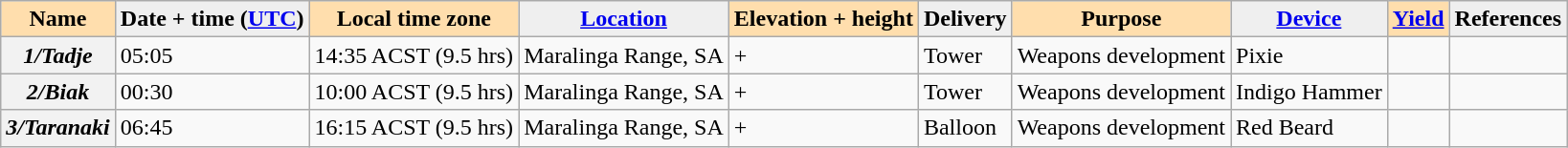<table class="wikitable sortable" text-align: center;">
<tr>
<th style="background:#ffdead;">Name</th>
<th style="background:#efefef;">Date + time (<a href='#'>UTC</a>)</th>
<th style="background:#ffdead;">Local time zone</th>
<th style="background:#efefef;"><a href='#'>Location</a></th>
<th style="background:#ffdead;">Elevation + height</th>
<th style="background:#efefef;">Delivery</th>
<th style="background:#ffdead;">Purpose</th>
<th style="background:#efefef;"><a href='#'>Device</a></th>
<th style="background:#ffdead;"><a href='#'>Yield</a></th>
<th style="background:#efefef;" class="unsortable">References</th>
</tr>
<tr>
<th><em>1/Tadje</em></th>
<td> 05:05</td>
<td style="text-align:center;">14:35 ACST (9.5 hrs)</td>
<td>Maralinga Range, SA  </td>
<td> + </td>
<td>Tower</td>
<td>Weapons development</td>
<td>Pixie</td>
<td style="text-align:center;"></td>
<td></td>
</tr>
<tr>
<th><em>2/Biak</em></th>
<td> 00:30</td>
<td style="text-align:center;">10:00 ACST (9.5 hrs)</td>
<td>Maralinga Range, SA  </td>
<td> + </td>
<td>Tower</td>
<td>Weapons development</td>
<td>Indigo Hammer</td>
<td style="text-align:center;"></td>
<td></td>
</tr>
<tr>
<th><em>3/Taranaki</em></th>
<td> 06:45</td>
<td style="text-align:center;">16:15 ACST (9.5 hrs)</td>
<td>Maralinga Range, SA  </td>
<td> + </td>
<td>Balloon</td>
<td>Weapons development</td>
<td>Red Beard</td>
<td style="text-align:center;"></td>
<td></td>
</tr>
</table>
